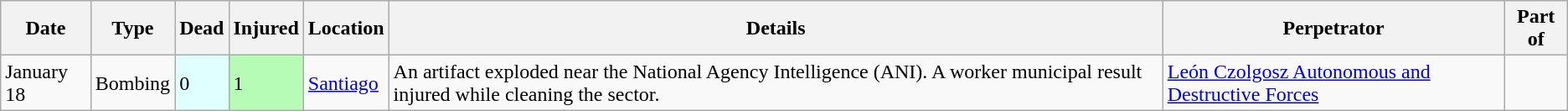<table class="wikitable" border="1">
<tr>
<th>Date</th>
<th>Type</th>
<th data-sort-type="number">Dead</th>
<th data-sort-type="number">Injured</th>
<th>Location</th>
<th class="unsortable">Details</th>
<th>Perpetrator</th>
<th>Part of<br></th>
</tr>
<tr>
<td>January 18</td>
<td>Bombing</td>
<td style="background:#E0FFFF;text-align:left">0</td>
<td style="background:#B6FCB6;text-align:left">1</td>
<td><a href='#'>Santiago</a></td>
<td>An artifact exploded near the National Agency Intelligence (ANI). A worker municipal result injured while cleaning the sector.</td>
<td><a href='#'>León Czolgosz Autonomous and Destructive Forces</a></td>
</tr>
</table>
